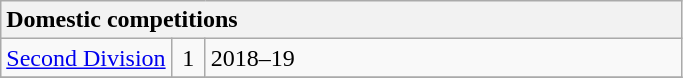<table class="wikitable">
<tr>
<th width="100%" colspan="3" style="text-align:left;">Domestic competitions</th>
</tr>
<tr>
<td width="25%"><a href='#'>Second Division</a></td>
<td width="5%" style="text-align:center;">1</td>
<td width="70%">2018–19</td>
</tr>
<tr>
</tr>
</table>
